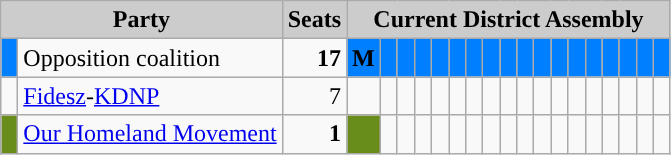<table class="wikitable">
<tr>
<th colspan="2" style="background:#ccc">Party</th>
<th style="background:#ccc">Seats</th>
<th colspan="18" style="background:#ccc">Current District Assembly</th>
</tr>
<tr>
<td style="background-color:#007FFF"> </td>
<td>Opposition coalition</td>
<td style="text-align: right"><strong>17</strong></td>
<td style="background-color:#007FFF"><span><strong>M</strong></span></td>
<td style="background-color:#007FFF"> </td>
<td style="background-color:#007FFF"> </td>
<td style="background-color:#007FFF"> </td>
<td style="background-color:#007FFF"> </td>
<td style="background-color:#007FFF"> </td>
<td style="background-color:#007FFF"> </td>
<td style="background-color:#007FFF"> </td>
<td style="background-color:#007FFF"> </td>
<td style="background-color:#007FFF"> </td>
<td style="background-color:#007FFF"> </td>
<td style="background-color:#007FFF"> </td>
<td style="background-color:#007FFF"> </td>
<td style="background-color:#007FFF"> </td>
<td style="background-color:#007FFF"> </td>
<td style="background-color:#007FFF"> </td>
<td style="background-color:#007FFF"> </td>
<td style="background-color:#007FFF"> </td>
</tr>
<tr>
<td style="background-color: "> </td>
<td><a href='#'>Fidesz</a>-<a href='#'>KDNP</a></td>
<td style="text-align: right">7</td>
<td style="background-color: "></td>
<td style="background-color: "> </td>
<td style="background-color: "> </td>
<td style="background-color: "> </td>
<td style="background-color: "> </td>
<td style="background-color: "> </td>
<td style="background-color: "> </td>
<td></td>
<td></td>
<td></td>
<td></td>
<td></td>
<td></td>
<td></td>
<td></td>
<td></td>
<td></td>
<td></td>
</tr>
<tr>
<td style="background-color:#688d1b"> </td>
<td><a href='#'>Our Homeland Movement</a></td>
<td style="text-align: right"><strong>1</strong></td>
<td style="background-color:#688d1b"> </td>
<td> </td>
<td> </td>
<td> </td>
<td> </td>
<td> </td>
<td> </td>
<td> </td>
<td> </td>
<td></td>
<td></td>
<td></td>
<td></td>
<td></td>
<td></td>
<td></td>
<td></td>
<td></td>
</tr>
</table>
